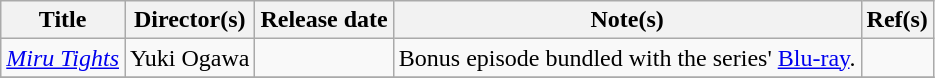<table class="wikitable sortable">
<tr>
<th scope="col">Title</th>
<th scope="col">Director(s)</th>
<th scope="col">Release date</th>
<th scope="col" class="unsortable">Note(s)</th>
<th scope="col" class="unsortable">Ref(s)</th>
</tr>
<tr>
<td><em><a href='#'>Miru Tights</a></em></td>
<td>Yuki Ogawa</td>
<td></td>
<td>Bonus episode bundled with the series' <a href='#'>Blu-ray</a>.</td>
<td style="text-align:center"></td>
</tr>
<tr>
</tr>
</table>
